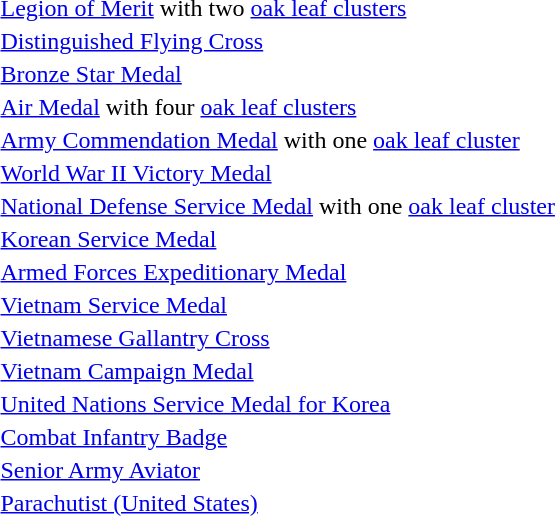<table>
<tr>
<td></td>
<td><a href='#'>Legion of Merit</a> with two <a href='#'>oak leaf clusters</a></td>
</tr>
<tr>
<td></td>
<td><a href='#'>Distinguished Flying Cross</a></td>
</tr>
<tr>
<td></td>
<td><a href='#'>Bronze Star Medal</a></td>
</tr>
<tr>
<td></td>
<td><a href='#'>Air Medal</a> with four <a href='#'>oak leaf clusters</a></td>
</tr>
<tr>
<td></td>
<td><a href='#'>Army Commendation Medal</a> with one <a href='#'>oak leaf cluster</a></td>
</tr>
<tr>
<td></td>
<td><a href='#'>World War II Victory Medal</a></td>
</tr>
<tr>
<td></td>
<td><a href='#'>National Defense Service Medal</a> with one <a href='#'>oak leaf cluster</a></td>
</tr>
<tr>
<td></td>
<td><a href='#'>Korean Service Medal</a></td>
</tr>
<tr>
<td></td>
<td><a href='#'>Armed Forces Expeditionary Medal</a></td>
</tr>
<tr>
<td></td>
<td><a href='#'>Vietnam Service Medal</a></td>
</tr>
<tr>
<td></td>
<td><a href='#'>Vietnamese Gallantry Cross</a></td>
</tr>
<tr>
<td></td>
<td><a href='#'>Vietnam Campaign Medal</a></td>
</tr>
<tr>
<td></td>
<td><a href='#'>United Nations Service Medal for Korea</a></td>
</tr>
<tr>
<td></td>
<td><a href='#'>Combat Infantry Badge</a></td>
</tr>
<tr>
<td></td>
<td><a href='#'>Senior Army Aviator</a></td>
</tr>
<tr>
<td></td>
<td><a href='#'>Parachutist (United States)</a></td>
</tr>
</table>
